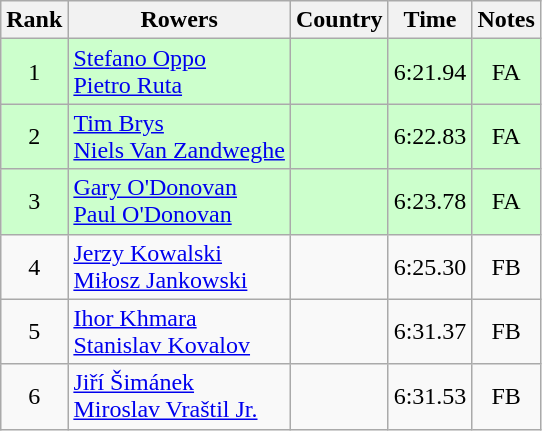<table class="wikitable" style="text-align:center">
<tr>
<th>Rank</th>
<th>Rowers</th>
<th>Country</th>
<th>Time</th>
<th>Notes</th>
</tr>
<tr bgcolor=ccffcc>
<td>1</td>
<td align="left"><a href='#'>Stefano Oppo</a><br><a href='#'>Pietro Ruta</a></td>
<td align="left"></td>
<td>6:21.94</td>
<td>FA</td>
</tr>
<tr bgcolor=ccffcc>
<td>2</td>
<td align="left"><a href='#'>Tim Brys</a><br><a href='#'>Niels Van Zandweghe</a></td>
<td align="left"></td>
<td>6:22.83</td>
<td>FA</td>
</tr>
<tr bgcolor=ccffcc>
<td>3</td>
<td align="left"><a href='#'>Gary O'Donovan</a><br><a href='#'>Paul O'Donovan</a></td>
<td align="left"></td>
<td>6:23.78</td>
<td>FA</td>
</tr>
<tr>
<td>4</td>
<td align="left"><a href='#'>Jerzy Kowalski</a><br><a href='#'>Miłosz Jankowski</a></td>
<td align="left"></td>
<td>6:25.30</td>
<td>FB</td>
</tr>
<tr>
<td>5</td>
<td align="left"><a href='#'>Ihor Khmara</a><br><a href='#'>Stanislav Kovalov</a></td>
<td align="left"></td>
<td>6:31.37</td>
<td>FB</td>
</tr>
<tr>
<td>6</td>
<td align="left"><a href='#'>Jiří Šimánek</a><br><a href='#'>Miroslav Vraštil Jr.</a></td>
<td align="left"></td>
<td>6:31.53</td>
<td>FB</td>
</tr>
</table>
